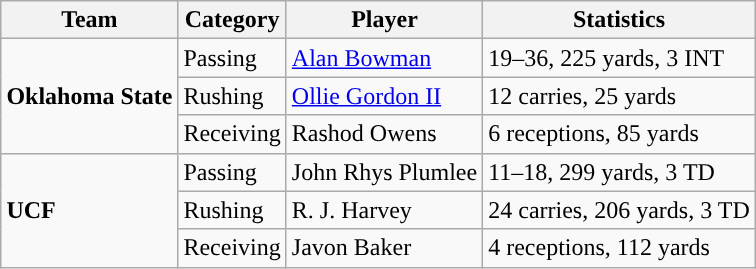<table class="wikitable" style="float: right;">
<tr>
<th>Team</th>
<th>Category</th>
<th>Player</th>
<th>Statistics</th>
</tr>
<tr>
<td rowspan=3><strong>Oklahoma State</strong></td>
<td>Passing</td>
<td><a href='#'>Alan Bowman</a></td>
<td>19–36, 225 yards, 3 INT</td>
</tr>
<tr>
<td>Rushing</td>
<td><a href='#'>Ollie Gordon II</a></td>
<td>12 carries, 25 yards</td>
</tr>
<tr>
<td>Receiving</td>
<td>Rashod Owens</td>
<td>6 receptions, 85 yards</td>
</tr>
<tr>
<td rowspan=3><strong>UCF</strong></td>
<td>Passing</td>
<td>John Rhys Plumlee</td>
<td>11–18, 299 yards, 3 TD</td>
</tr>
<tr>
<td>Rushing</td>
<td>R. J. Harvey</td>
<td>24 carries, 206 yards, 3 TD</td>
</tr>
<tr>
<td>Receiving</td>
<td>Javon Baker</td>
<td>4 receptions, 112 yards</td>
</tr>
</table>
